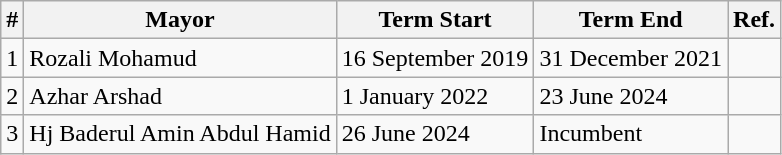<table class="wikitable">
<tr>
<th>#</th>
<th>Mayor</th>
<th>Term Start</th>
<th>Term End</th>
<th>Ref.</th>
</tr>
<tr>
<td>1</td>
<td>Rozali Mohamud</td>
<td>16 September 2019</td>
<td>31 December 2021</td>
<td></td>
</tr>
<tr>
<td>2</td>
<td>Azhar Arshad</td>
<td>1 January 2022</td>
<td>23 June 2024</td>
<td></td>
</tr>
<tr>
<td>3</td>
<td>Hj Baderul Amin Abdul Hamid</td>
<td>26 June 2024</td>
<td>Incumbent</td>
<td></td>
</tr>
</table>
